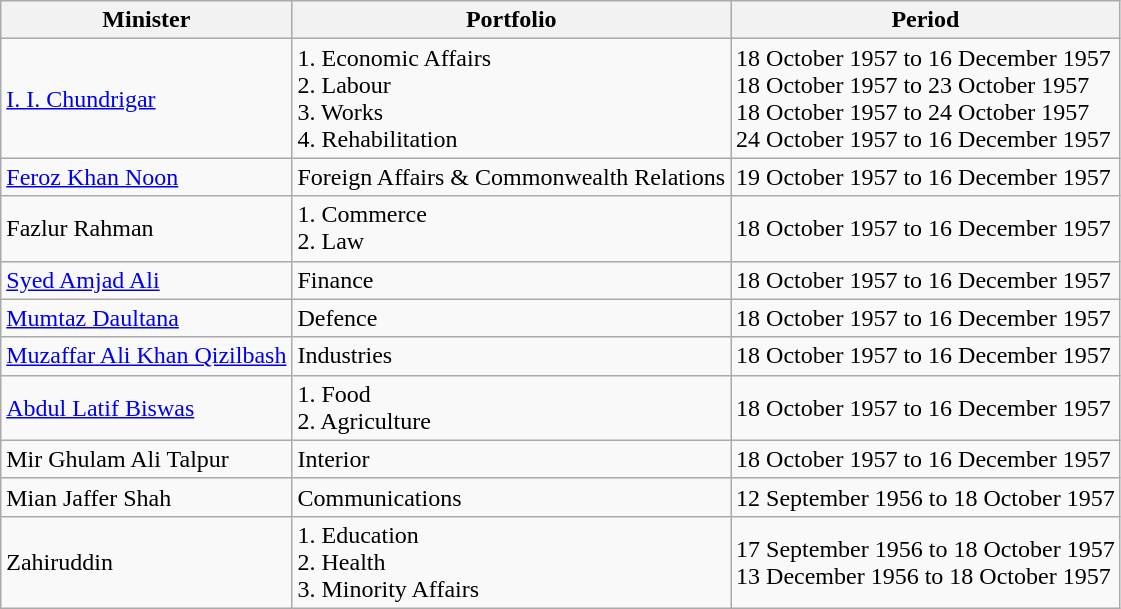<table class="wikitable sortable">
<tr>
<th>Minister</th>
<th>Portfolio</th>
<th>Period</th>
</tr>
<tr>
<td><a href='#'>I. I. Chundrigar</a></td>
<td>1. Economic Affairs <br> 2. Labour <br> 3. Works <br> 4. Rehabilitation</td>
<td>18 October 1957 to 16 December 1957 <br> 18 October 1957 to 23 October 1957 <br> 18 October 1957 to 24 October 1957 <br> 24 October 1957 to 16 December 1957</td>
</tr>
<tr>
<td><a href='#'>Feroz Khan Noon</a></td>
<td>Foreign Affairs & Commonwealth Relations</td>
<td>19 October 1957 to 16 December 1957</td>
</tr>
<tr>
<td>Fazlur Rahman</td>
<td>1. Commerce <br> 2. Law</td>
<td>18 October 1957 to 16 December 1957</td>
</tr>
<tr>
<td><a href='#'>Syed Amjad Ali</a></td>
<td>Finance</td>
<td>18 October 1957 to 16 December 1957</td>
</tr>
<tr>
<td><a href='#'>Mumtaz Daultana</a></td>
<td>Defence</td>
<td>18 October 1957 to 16 December 1957</td>
</tr>
<tr>
<td><a href='#'>Muzaffar Ali Khan Qizilbash</a></td>
<td>Industries</td>
<td>18 October 1957 to 16 December 1957</td>
</tr>
<tr>
<td><a href='#'>Abdul Latif Biswas</a></td>
<td>1. Food <br> 2. Agriculture</td>
<td>18 October 1957 to 16 December 1957</td>
</tr>
<tr>
<td>Mir Ghulam Ali Talpur</td>
<td>Interior</td>
<td>18 October 1957 to 16 December 1957</td>
</tr>
<tr>
<td>Mian Jaffer Shah</td>
<td>Communications</td>
<td>12 September 1956 to 18 October 1957</td>
</tr>
<tr>
<td>Zahiruddin</td>
<td>1. Education <br> 2. Health <br> 3. Minority Affairs</td>
<td>17 September 1956 to 18 October 1957 <br> 13 December 1956 to 18 October 1957</td>
</tr>
</table>
